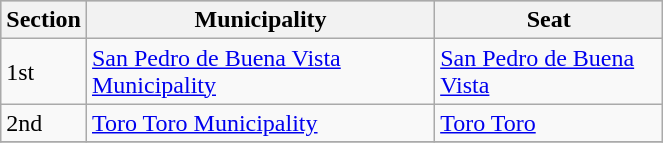<table class="wikitable" border="1" style="width:35%;" border="1">
<tr bgcolor=silver>
<th>Section</th>
<th>Municipality</th>
<th>Seat</th>
</tr>
<tr>
<td>1st</td>
<td><a href='#'>San Pedro de Buena Vista Municipality</a></td>
<td><a href='#'>San Pedro de Buena Vista</a></td>
</tr>
<tr>
<td>2nd</td>
<td><a href='#'>Toro Toro Municipality</a></td>
<td><a href='#'>Toro Toro</a></td>
</tr>
<tr>
</tr>
</table>
